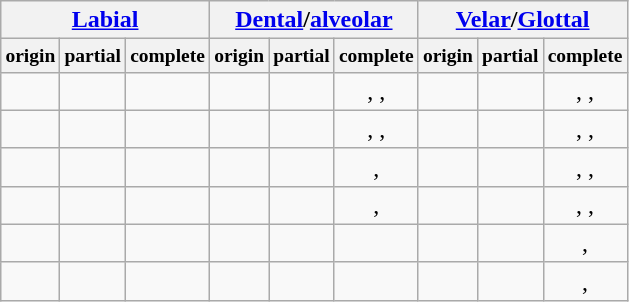<table class="wikitable" style="text-align: center;">
<tr>
<th colspan="3"><a href='#'>Labial</a></th>
<th colspan="3"><a href='#'>Dental</a>/<a href='#'>alveolar</a></th>
<th colspan="3"><a href='#'>Velar</a>/<a href='#'>Glottal</a></th>
</tr>
<tr style="font-size: small;">
<th>origin</th>
<th>partial</th>
<th>complete</th>
<th>origin</th>
<th>partial</th>
<th>complete</th>
<th>origin</th>
<th>partial</th>
<th>complete</th>
</tr>
<tr>
<td></td>
<td></td>
<td></td>
<td></td>
<td></td>
<td>, , </td>
<td></td>
<td></td>
<td>, , </td>
</tr>
<tr>
<td></td>
<td></td>
<td></td>
<td></td>
<td></td>
<td>, , </td>
<td></td>
<td></td>
<td>, , </td>
</tr>
<tr>
<td></td>
<td></td>
<td></td>
<td></td>
<td></td>
<td>, </td>
<td></td>
<td></td>
<td>, , </td>
</tr>
<tr>
<td></td>
<td></td>
<td></td>
<td></td>
<td></td>
<td>, </td>
<td></td>
<td></td>
<td>, , </td>
</tr>
<tr>
<td></td>
<td></td>
<td></td>
<td></td>
<td></td>
<td></td>
<td></td>
<td></td>
<td>, </td>
</tr>
<tr>
<td></td>
<td></td>
<td></td>
<td></td>
<td></td>
<td></td>
<td></td>
<td></td>
<td>, </td>
</tr>
</table>
